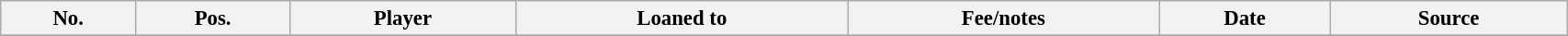<table class="wikitable sortable" style="width:90%; text-align:center; font-size:95%; text-align:left;">
<tr>
<th><strong>No.</strong></th>
<th><strong>Pos.</strong></th>
<th><strong>Player</strong></th>
<th><strong>Loaned to</strong></th>
<th><strong>Fee/notes</strong></th>
<th><strong>Date</strong></th>
<th><strong>Source</strong></th>
</tr>
<tr>
</tr>
</table>
